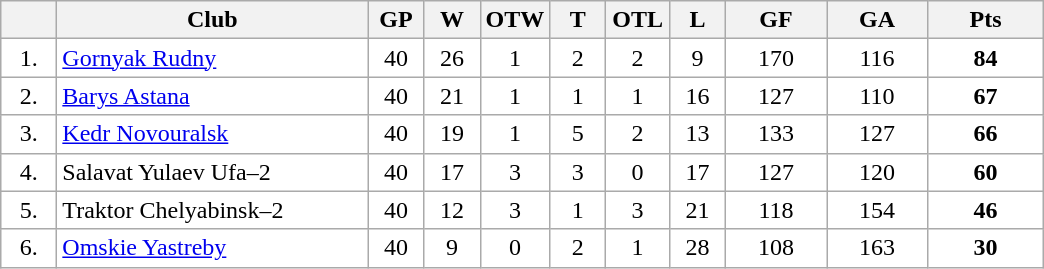<table class="wikitable">
<tr>
<th width="30"></th>
<th width="200">Club</th>
<th width="30">GP</th>
<th width="30">W</th>
<th width="35">OTW</th>
<th width="30">T</th>
<th width="35">OTL</th>
<th width="30">L</th>
<th width="60">GF</th>
<th width="60">GA</th>
<th width="70">Pts</th>
</tr>
<tr bgcolor="#FFFFFF" align="center">
<td>1.</td>
<td align="left"><a href='#'>Gornyak Rudny</a></td>
<td>40</td>
<td>26</td>
<td>1</td>
<td>2</td>
<td>2</td>
<td>9</td>
<td>170</td>
<td>116</td>
<td><strong>84</strong></td>
</tr>
<tr bgcolor="#FFFFFF" align="center">
<td>2.</td>
<td align="left"><a href='#'>Barys Astana</a></td>
<td>40</td>
<td>21</td>
<td>1</td>
<td>1</td>
<td>1</td>
<td>16</td>
<td>127</td>
<td>110</td>
<td><strong>67</strong></td>
</tr>
<tr bgcolor="#FFFFFF" align="center">
<td>3.</td>
<td align="left"><a href='#'>Kedr Novouralsk</a></td>
<td>40</td>
<td>19</td>
<td>1</td>
<td>5</td>
<td>2</td>
<td>13</td>
<td>133</td>
<td>127</td>
<td><strong>66</strong></td>
</tr>
<tr bgcolor="#FFFFFF" align="center">
<td>4.</td>
<td align="left">Salavat Yulaev Ufa–2</td>
<td>40</td>
<td>17</td>
<td>3</td>
<td>3</td>
<td>0</td>
<td>17</td>
<td>127</td>
<td>120</td>
<td><strong>60</strong></td>
</tr>
<tr bgcolor="#FFFFFF" align="center">
<td>5.</td>
<td align="left">Traktor Chelyabinsk–2</td>
<td>40</td>
<td>12</td>
<td>3</td>
<td>1</td>
<td>3</td>
<td>21</td>
<td>118</td>
<td>154</td>
<td><strong>46</strong></td>
</tr>
<tr bgcolor="#FFFFFF" align="center">
<td>6.</td>
<td align="left"><a href='#'>Omskie Yastreby</a></td>
<td>40</td>
<td>9</td>
<td>0</td>
<td>2</td>
<td>1</td>
<td>28</td>
<td>108</td>
<td>163</td>
<td><strong>30</strong></td>
</tr>
</table>
